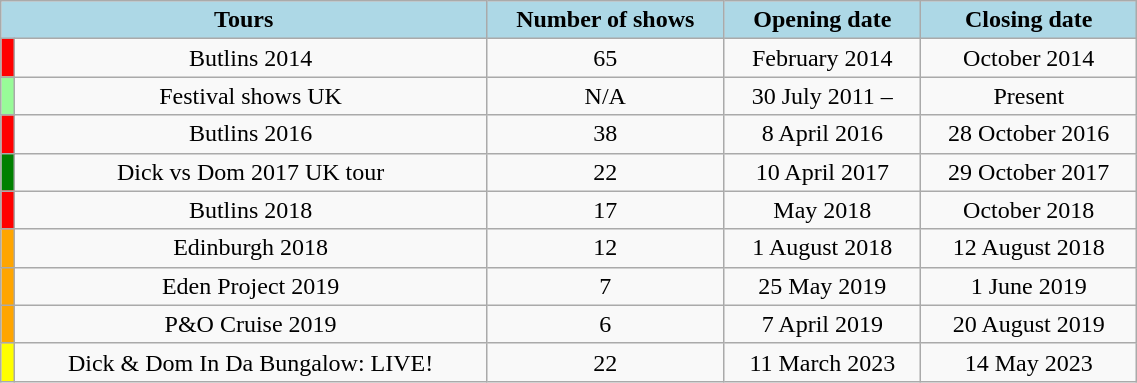<table class="wikitable" style="text-align:center; width:60%;">
<tr>
<th colspan=2 style="background:LightBlue;">Tours</th>
<th rowspan=1 style="background:LightBlue;">Number of shows</th>
<th colspan=1 style="background:LightBlue;">Opening date</th>
<th colspan=1 style="background:Lightblue;">Closing date</th>
</tr>
<tr>
<td style="background:red;"></td>
<td>Butlins 2014</td>
<td>65</td>
<td>February 2014</td>
<td>October 2014</td>
</tr>
<tr>
<td style="background:#98FB98;"></td>
<td>Festival shows UK</td>
<td>N/A</td>
<td>30 July 2011 –</td>
<td>Present</td>
</tr>
<tr>
<td style="background:red;"></td>
<td>Butlins 2016</td>
<td>38</td>
<td>8 April 2016</td>
<td>28 October 2016</td>
</tr>
<tr>
<td style="background:green;"></td>
<td>Dick vs Dom 2017 UK tour</td>
<td>22</td>
<td>10 April 2017</td>
<td>29 October 2017</td>
</tr>
<tr>
<td style="background:red;"></td>
<td>Butlins 2018</td>
<td>17</td>
<td>May 2018</td>
<td>October 2018</td>
</tr>
<tr>
<td style="background:orange;"></td>
<td>Edinburgh 2018</td>
<td>12</td>
<td>1 August 2018</td>
<td>12 August 2018</td>
</tr>
<tr>
<td style="background:orange;"></td>
<td>Eden Project 2019</td>
<td>7</td>
<td>25 May 2019</td>
<td>1 June 2019</td>
</tr>
<tr>
<td style="background:orange;"></td>
<td>P&O Cruise 2019</td>
<td>6</td>
<td>7 April 2019</td>
<td>20 August 2019</td>
</tr>
<tr>
<td style="background:yellow;"></td>
<td>Dick & Dom In Da Bungalow: LIVE!</td>
<td>22</td>
<td>11 March 2023</td>
<td>14 May 2023</td>
</tr>
</table>
